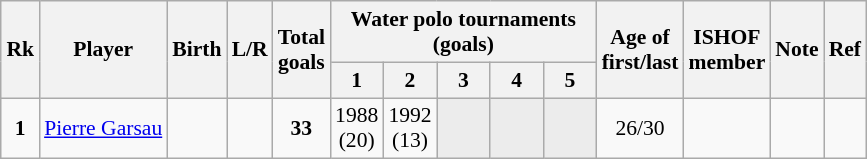<table class="wikitable sortable" style="text-align: center; font-size: 90%; margin-left: 1em;">
<tr>
<th rowspan="2">Rk</th>
<th rowspan="2">Player</th>
<th rowspan="2">Birth</th>
<th rowspan="2">L/R</th>
<th rowspan="2">Total<br>goals</th>
<th colspan="5">Water polo tournaments<br>(goals)</th>
<th rowspan="2">Age of<br>first/last</th>
<th rowspan="2">ISHOF<br>member</th>
<th rowspan="2">Note</th>
<th rowspan="2" class="unsortable">Ref</th>
</tr>
<tr>
<th>1</th>
<th style="width: 2em;" class="unsortable">2</th>
<th style="width: 2em;" class="unsortable">3</th>
<th style="width: 2em;" class="unsortable">4</th>
<th style="width: 2em;" class="unsortable">5</th>
</tr>
<tr>
<td><strong>1</strong></td>
<td style="text-align: left;" data-sort-value="Garsau, Pierre"><a href='#'>Pierre Garsau</a></td>
<td></td>
<td></td>
<td><strong>33</strong></td>
<td>1988<br>(20)</td>
<td>1992<br>(13)</td>
<td style="background-color: #ececec;"></td>
<td style="background-color: #ececec;"></td>
<td style="background-color: #ececec;"></td>
<td>26/30</td>
<td></td>
<td style="text-align: left;"></td>
<td></td>
</tr>
</table>
